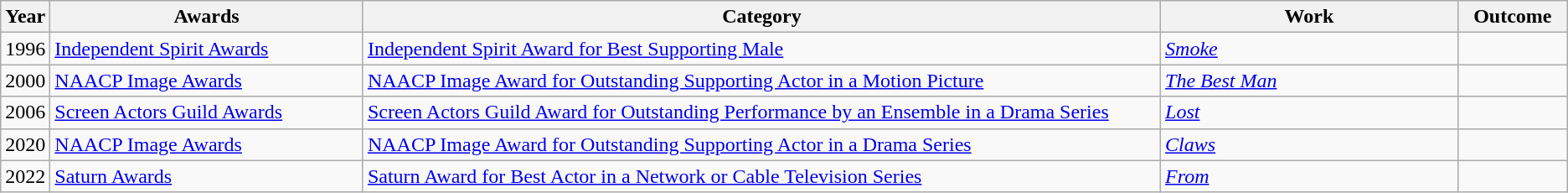<table class="wikitable sortable">
<tr>
<th width=3%>Year</th>
<th width=20%>Awards</th>
<th width=51%>Category</th>
<th width=19%>Work</th>
<th width=7%>Outcome</th>
</tr>
<tr>
<td>1996</td>
<td><a href='#'>Independent Spirit Awards</a></td>
<td><a href='#'>Independent Spirit Award for Best Supporting Male</a></td>
<td><a href='#'><em>Smoke</em></a></td>
<td></td>
</tr>
<tr>
<td>2000</td>
<td><a href='#'>NAACP Image Awards</a></td>
<td><a href='#'>NAACP Image Award for Outstanding Supporting Actor in a Motion Picture</a></td>
<td><a href='#'><em>The Best Man</em></a></td>
<td></td>
</tr>
<tr>
<td>2006</td>
<td><a href='#'>Screen Actors Guild Awards</a></td>
<td><a href='#'>Screen Actors Guild Award for Outstanding Performance by an Ensemble in a Drama Series</a></td>
<td><a href='#'><em>Lost</em></a></td>
<td></td>
</tr>
<tr>
<td>2020</td>
<td><a href='#'>NAACP Image Awards</a></td>
<td><a href='#'>NAACP Image Award for Outstanding Supporting Actor in a Drama Series</a></td>
<td><a href='#'><em>Claws</em></a></td>
<td></td>
</tr>
<tr>
<td>2022</td>
<td><a href='#'>Saturn Awards</a></td>
<td><a href='#'>Saturn Award for Best Actor in a Network or Cable Television Series</a></td>
<td><a href='#'><em>From</em></a></td>
<td></td>
</tr>
</table>
